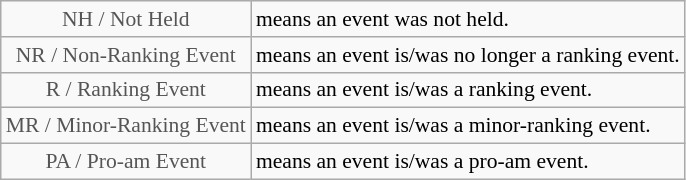<table class="wikitable" style="font-size:90%">
<tr>
<td style="text-align:center; color:#555555;" colspan="4">NH / Not Held</td>
<td>means an event was not held.</td>
</tr>
<tr>
<td style="text-align:center; color:#555555;" colspan="4">NR / Non-Ranking Event</td>
<td>means an event is/was no longer a ranking event.</td>
</tr>
<tr>
<td style="text-align:center; color:#555555;" colspan="4">R / Ranking Event</td>
<td>means an event is/was a ranking event.</td>
</tr>
<tr>
<td style="text-align:center; color:#555555;" colspan="4">MR / Minor-Ranking Event</td>
<td>means an event is/was a minor-ranking event.</td>
</tr>
<tr>
<td style="text-align:center; color:#555555;" colspan="4">PA / Pro-am Event</td>
<td>means an event is/was a pro-am event.</td>
</tr>
</table>
